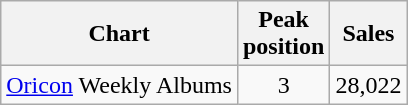<table class="wikitable">
<tr>
<th>Chart</th>
<th>Peak<br>position</th>
<th>Sales</th>
</tr>
<tr>
<td><a href='#'>Oricon</a> Weekly Albums</td>
<td align="center">3</td>
<td align="center">28,022</td>
</tr>
</table>
